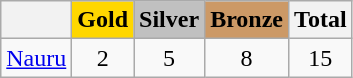<table class="wikitable">
<tr>
<th></th>
<th style="background-color:gold">Gold</th>
<th style="background-color:silver">Silver</th>
<th style="background-color:#CC9966">Bronze</th>
<th>Total</th>
</tr>
<tr align="center">
<td> <a href='#'>Nauru</a></td>
<td>2</td>
<td>5</td>
<td>8</td>
<td>15</td>
</tr>
</table>
